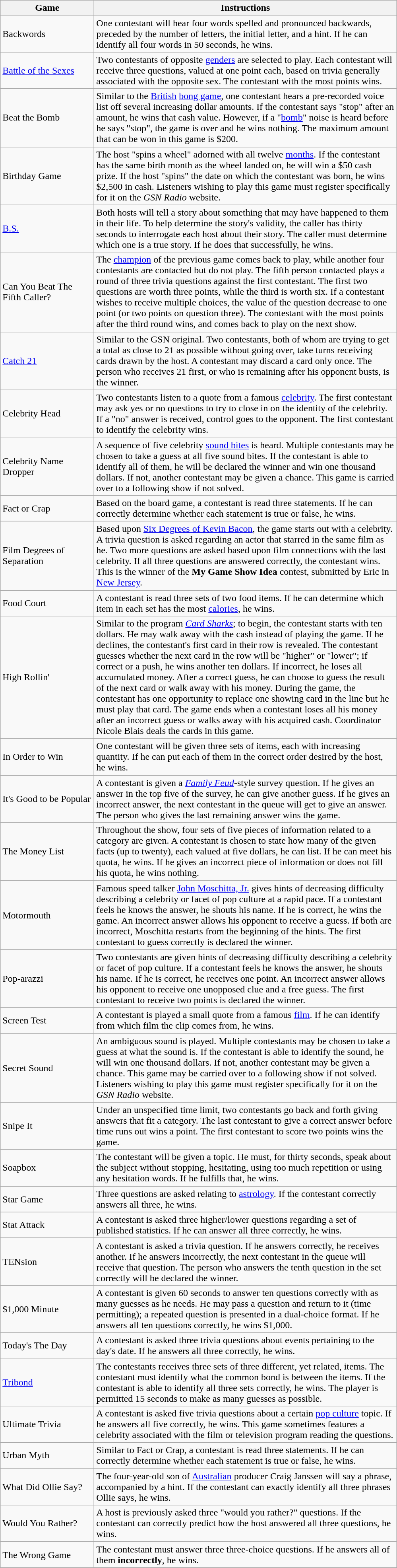<table class="wikitable">
<tr>
<th width="150px">Game</th>
<th width="500px">Instructions</th>
</tr>
<tr>
<td>Backwords</td>
<td>One contestant will hear four words spelled and pronounced backwards, preceded by the number of letters, the initial letter, and a hint. If he can identify all four words in 50 seconds, he wins.</td>
</tr>
<tr>
<td><a href='#'>Battle of the Sexes</a></td>
<td>Two contestants of opposite <a href='#'>genders</a> are selected to play. Each contestant will receive three questions, valued at one point each, based on trivia generally associated with the opposite sex. The contestant with the most points wins.</td>
</tr>
<tr>
<td>Beat the Bomb</td>
<td>Similar to the <a href='#'>British</a> <a href='#'>bong game</a>, one contestant hears a pre-recorded voice list off several increasing dollar amounts. If the contestant says "stop" after an amount, he wins that cash value. However, if a "<a href='#'>bomb</a>" noise is heard before he says "stop", the game is over and he wins nothing. The maximum amount that can be won in this game is $200.</td>
</tr>
<tr>
<td>Birthday Game</td>
<td>The host "spins a wheel" adorned with all twelve <a href='#'>months</a>. If the contestant has the same birth month as the wheel landed on, he will win a $50 cash prize. If the host "spins" the date on which the contestant was born, he wins $2,500 in cash. Listeners wishing to play this game must register specifically for it on the <em>GSN Radio</em> website.</td>
</tr>
<tr>
<td><a href='#'>B.S.</a></td>
<td>Both hosts will tell a story about something that may have happened to them in their life. To help determine the story's validity, the caller has thirty seconds to interrogate each host about their story. The caller must determine which one is a true story. If he does that successfully, he wins.</td>
</tr>
<tr>
<td>Can You Beat The Fifth Caller?</td>
<td>The <a href='#'>champion</a> of the previous game comes back to play, while another four contestants are contacted but do not play. The fifth person contacted plays a round of three trivia questions against the first contestant. The first two questions are worth three points, while the third is worth six. If a contestant wishes to receive multiple choices, the value of the question decrease to one point (or two points on question three). The contestant with the most points after the third round wins, and comes back to play on the next show.</td>
</tr>
<tr>
<td><a href='#'>Catch 21</a></td>
<td>Similar to the GSN original. Two contestants, both of whom are trying to get a total as close to 21 as possible without going over, take turns receiving cards drawn by the host. A contestant may discard a card only once. The person who receives 21 first, or who is remaining after his opponent busts, is the winner.</td>
</tr>
<tr>
<td>Celebrity Head</td>
<td>Two contestants listen to a quote from a famous <a href='#'>celebrity</a>. The first contestant may ask yes or no questions to try to close in on the identity of the celebrity. If a "no" answer is received, control goes to the opponent. The first contestant to identify the celebrity wins.</td>
</tr>
<tr>
<td>Celebrity Name Dropper</td>
<td>A sequence of five celebrity <a href='#'>sound bites</a> is heard. Multiple contestants may be chosen to take a guess at all five sound bites. If the contestant is able to identify all of them, he will be declared the winner and win one thousand dollars. If not, another contestant may be given a chance. This game is carried over to a following show if not solved.</td>
</tr>
<tr>
<td>Fact or Crap</td>
<td>Based on the board game, a contestant is read three statements. If he can correctly determine whether each statement is true or false, he wins.</td>
</tr>
<tr>
<td>Film Degrees of Separation</td>
<td>Based upon <a href='#'>Six Degrees of Kevin Bacon</a>, the game starts out with a celebrity. A trivia question is asked regarding an actor that starred in the same film as he. Two more questions are asked based upon film connections with the last celebrity. If all three questions are answered correctly, the contestant wins. This is the winner of the <strong>My Game Show Idea</strong> contest, submitted by Eric in <a href='#'>New Jersey</a>.</td>
</tr>
<tr>
<td>Food Court</td>
<td>A contestant is read three sets of two food items. If he can determine which item in each set has the most <a href='#'>calories</a>, he wins.</td>
</tr>
<tr>
<td>High Rollin'</td>
<td>Similar to the program <em><a href='#'>Card Sharks</a></em>; to begin, the contestant starts with ten dollars. He may walk away with the cash instead of playing the game. If he declines, the contestant's first card in their row is revealed. The contestant guesses whether the next card in the row will be "higher" or "lower"; if correct or a push, he wins another ten dollars. If incorrect, he loses all accumulated money. After a correct guess, he can choose to guess the result of the next card or walk away with his money. During the game, the contestant has one opportunity to replace one showing card in the line but he must play that card. The game ends when a contestant loses all his money after an incorrect guess or walks away with his acquired cash. Coordinator Nicole Blais deals the cards in this game.</td>
</tr>
<tr>
<td>In Order to Win</td>
<td>One contestant will be given three sets of items, each with increasing quantity. If he can put each of them in the correct order desired by the host, he wins.</td>
</tr>
<tr>
<td>It's Good to be Popular</td>
<td>A contestant is given a <em><a href='#'>Family Feud</a></em>-style survey question. If he gives an answer in the top five of the survey, he can give another guess. If he gives an incorrect answer, the next contestant in the queue will get to give an answer. The person who gives the last remaining answer wins the game.</td>
</tr>
<tr>
<td>The Money List</td>
<td>Throughout the show, four sets of five pieces of information related to a category are given. A contestant is chosen to state how many of the given facts (up to twenty), each valued at five dollars, he can list. If he can meet his quota, he wins. If he gives an incorrect piece of information or does not fill his quota, he wins nothing.</td>
</tr>
<tr>
<td>Motormouth</td>
<td>Famous speed talker <a href='#'>John Moschitta, Jr.</a> gives hints of decreasing difficulty describing a celebrity or facet of pop culture at a rapid pace. If a contestant feels he knows the answer, he shouts his name. If he is correct, he wins the game. An incorrect answer allows his opponent to receive a guess. If both are incorrect, Moschitta restarts from the beginning of the hints. The first contestant to guess correctly is declared the winner.</td>
</tr>
<tr>
<td>Pop-arazzi</td>
<td>Two contestants are given hints of decreasing difficulty describing a celebrity or facet of pop culture. If a contestant feels he knows the answer, he shouts his name. If he is correct, he receives one point. An incorrect answer allows his opponent to receive one unopposed clue and a free guess. The first contestant to receive two points is declared the winner.</td>
</tr>
<tr>
<td>Screen Test</td>
<td>A contestant is played a small quote from a famous <a href='#'>film</a>. If he can identify from which film the clip comes from, he wins.</td>
</tr>
<tr>
<td>Secret Sound</td>
<td>An ambiguous sound is played. Multiple contestants may be chosen to take a guess at what the sound is. If the contestant is able to identify the sound, he will win one thousand dollars. If not, another contestant may be given a chance. This game may be carried over to a following show if not solved. Listeners wishing to play this game must register specifically for it on the <em>GSN Radio</em> website.</td>
</tr>
<tr>
<td>Snipe It</td>
<td>Under an unspecified time limit, two contestants go back and forth giving answers that fit a category. The last contestant to give a correct answer before time runs out wins a point. The first contestant to score two points wins the game.</td>
</tr>
<tr>
<td>Soapbox</td>
<td>The contestant will be given a topic. He must, for thirty seconds, speak about the subject without stopping, hesitating, using too much repetition or using any hesitation words. If he fulfills that, he wins.</td>
</tr>
<tr>
<td>Star Game</td>
<td>Three questions are asked relating to <a href='#'>astrology</a>. If the contestant correctly answers all three, he wins.</td>
</tr>
<tr>
<td>Stat Attack</td>
<td>A contestant is asked three higher/lower questions regarding a set of published statistics. If he can answer all three correctly, he wins.</td>
</tr>
<tr>
<td>TENsion</td>
<td>A contestant is asked a trivia question. If he answers correctly, he receives another. If he answers incorrectly, the next contestant in the queue will receive that question. The person who answers the tenth question in the set correctly will be declared the winner.</td>
</tr>
<tr>
<td>$1,000 Minute</td>
<td>A contestant is given 60 seconds to answer ten questions correctly with as many guesses as he needs. He may pass a question and return to it (time permitting); a repeated question is presented in a dual-choice format. If he answers all ten questions correctly, he wins $1,000.</td>
</tr>
<tr>
<td>Today's The Day</td>
<td>A contestant is asked three trivia questions about events pertaining to the day's date. If he answers all three correctly, he wins.</td>
</tr>
<tr>
<td><a href='#'>Tribond</a></td>
<td>The contestants receives three sets of three different, yet related, items. The contestant must identify what the common bond is between the items. If the contestant is able to identify all three sets correctly, he wins. The player is permitted 15 seconds to make as many guesses as possible.</td>
</tr>
<tr>
<td>Ultimate Trivia</td>
<td>A contestant is asked five trivia questions about a certain <a href='#'>pop culture</a> topic. If he answers all five correctly, he wins. This game sometimes features a celebrity associated with the film or television program reading the questions.</td>
</tr>
<tr>
<td>Urban Myth</td>
<td>Similar to Fact or Crap, a contestant is read three statements. If he can correctly determine whether each statement is true or false, he wins.</td>
</tr>
<tr>
<td>What Did Ollie Say?</td>
<td>The four-year-old son of <a href='#'>Australian</a> producer Craig Janssen will say a phrase, accompanied by a hint. If the contestant can exactly identify all three phrases Ollie says, he wins.</td>
</tr>
<tr>
<td>Would You Rather?</td>
<td>A host is previously asked three "would you rather?" questions. If the contestant can correctly predict how the host answered all three questions, he wins.</td>
</tr>
<tr>
<td>The Wrong Game</td>
<td>The contestant must answer three three-choice questions. If he answers all of them  <strong>incorrectly</strong>, he wins.</td>
</tr>
<tr>
</tr>
</table>
